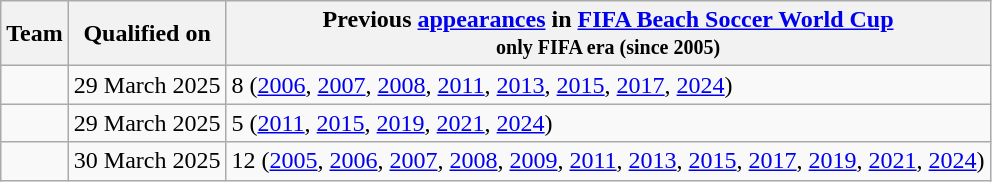<table class="wikitable sortable">
<tr>
<th>Team</th>
<th>Qualified on</th>
<th data-sort-type="number">Previous <a href='#'>appearances</a> in <a href='#'>FIFA Beach Soccer World Cup</a><br><small>only FIFA era (since 2005)</small></th>
</tr>
<tr>
<td></td>
<td>29 March 2025</td>
<td>8 (<a href='#'>2006</a>, <a href='#'>2007</a>, <a href='#'>2008</a>, <a href='#'>2011</a>, <a href='#'>2013</a>, <a href='#'>2015</a>, <a href='#'>2017</a>, <a href='#'>2024</a>)</td>
</tr>
<tr>
<td></td>
<td>29 March 2025</td>
<td>5 (<a href='#'>2011</a>, <a href='#'>2015</a>, <a href='#'>2019</a>, <a href='#'>2021</a>, <a href='#'>2024</a>)</td>
</tr>
<tr>
<td></td>
<td>30 March 2025</td>
<td>12 (<a href='#'>2005</a>, <a href='#'>2006</a>, <a href='#'>2007</a>, <a href='#'>2008</a>, <a href='#'>2009</a>, <a href='#'>2011</a>, <a href='#'>2013</a>, <a href='#'>2015</a>, <a href='#'>2017</a>, <a href='#'>2019</a>, <a href='#'>2021</a>, <a href='#'>2024</a>)</td>
</tr>
</table>
